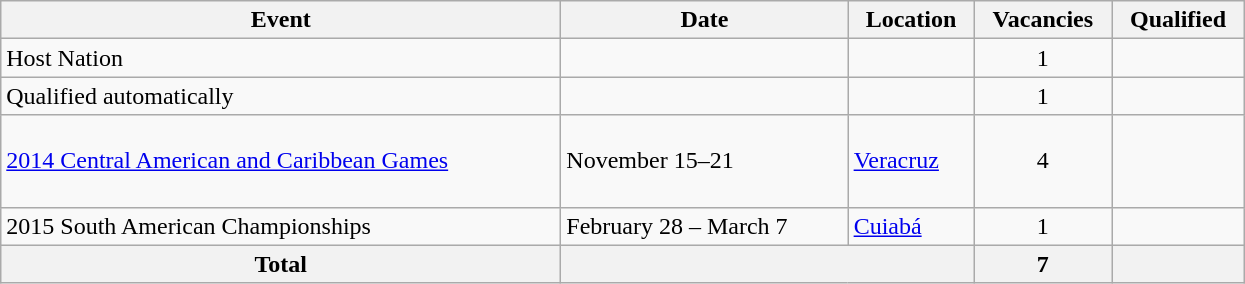<table class="wikitable" width=830>
<tr>
<th>Event</th>
<th>Date</th>
<th>Location</th>
<th>Vacancies</th>
<th>Qualified</th>
</tr>
<tr>
<td>Host Nation</td>
<td></td>
<td></td>
<td align=center>1</td>
<td></td>
</tr>
<tr>
<td>Qualified automatically</td>
<td></td>
<td></td>
<td align=center>1</td>
<td></td>
</tr>
<tr>
<td><a href='#'>2014 Central American and Caribbean Games</a></td>
<td>November 15–21</td>
<td> <a href='#'>Veracruz</a></td>
<td align=center>4</td>
<td><br><br><br></td>
</tr>
<tr>
<td>2015 South American Championships</td>
<td>February 28 – March 7</td>
<td> <a href='#'>Cuiabá</a></td>
<td align=center>1</td>
<td></td>
</tr>
<tr>
<th>Total</th>
<th colspan="2"></th>
<th>7</th>
<th></th>
</tr>
</table>
